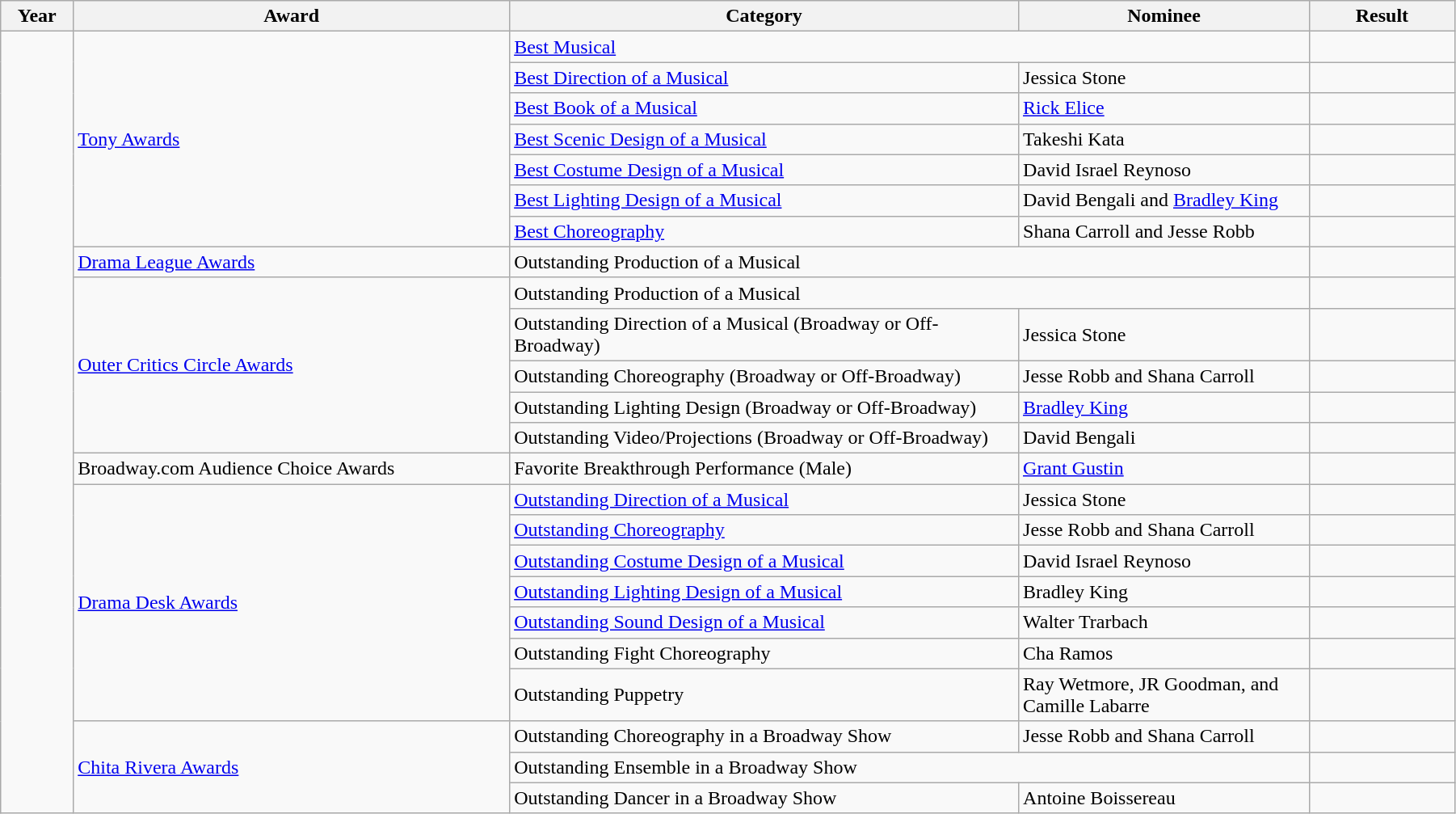<table class="wikitable" width="95%">
<tr>
<th width="5%">Year</th>
<th width="30%">Award</th>
<th width="35%">Category</th>
<th width="20%">Nominee</th>
<th width="10%">Result</th>
</tr>
<tr>
<td rowspan="24"></td>
<td rowspan=7><a href='#'>Tony Awards</a></td>
<td colspan=2><a href='#'>Best Musical</a></td>
<td></td>
</tr>
<tr>
<td><a href='#'>Best Direction of a Musical</a></td>
<td>Jessica Stone</td>
<td></td>
</tr>
<tr>
<td><a href='#'>Best Book of a Musical</a></td>
<td><a href='#'>Rick Elice</a></td>
<td></td>
</tr>
<tr>
<td><a href='#'>Best Scenic Design of a Musical</a></td>
<td>Takeshi Kata</td>
<td></td>
</tr>
<tr>
<td><a href='#'>Best Costume Design of a Musical</a></td>
<td>David Israel Reynoso</td>
<td></td>
</tr>
<tr>
<td><a href='#'>Best Lighting Design of a Musical</a></td>
<td>David Bengali and <a href='#'>Bradley King</a></td>
<td></td>
</tr>
<tr>
<td><a href='#'>Best Choreography</a></td>
<td>Shana Carroll and Jesse Robb</td>
<td></td>
</tr>
<tr>
<td rowspan=1><a href='#'>Drama League Awards</a></td>
<td colspan=2>Outstanding Production of a Musical</td>
<td></td>
</tr>
<tr>
<td rowspan=5><a href='#'>Outer Critics Circle Awards</a></td>
<td colspan=2>Outstanding Production of a Musical</td>
<td></td>
</tr>
<tr>
<td>Outstanding Direction of a Musical (Broadway or Off-Broadway)</td>
<td>Jessica Stone</td>
<td></td>
</tr>
<tr>
<td>Outstanding Choreography (Broadway or Off-Broadway)</td>
<td>Jesse Robb and Shana Carroll</td>
<td></td>
</tr>
<tr>
<td>Outstanding Lighting Design (Broadway or Off-Broadway)</td>
<td><a href='#'>Bradley King</a></td>
<td></td>
</tr>
<tr>
<td>Outstanding Video/Projections (Broadway or Off-Broadway)</td>
<td>David Bengali</td>
<td></td>
</tr>
<tr>
<td>Broadway.com Audience Choice Awards</td>
<td>Favorite Breakthrough Performance (Male)</td>
<td><a href='#'>Grant Gustin</a></td>
<td></td>
</tr>
<tr>
<td rowspan="7"><a href='#'>Drama Desk Awards</a></td>
<td><a href='#'>Outstanding Direction of a Musical</a></td>
<td>Jessica Stone</td>
<td></td>
</tr>
<tr>
<td><a href='#'>Outstanding Choreography</a></td>
<td>Jesse Robb and Shana Carroll</td>
<td></td>
</tr>
<tr>
<td><a href='#'>Outstanding Costume Design of a Musical</a></td>
<td>David Israel Reynoso</td>
<td></td>
</tr>
<tr>
<td><a href='#'>Outstanding Lighting Design of a Musical</a></td>
<td>Bradley King</td>
<td></td>
</tr>
<tr>
<td><a href='#'>Outstanding Sound Design of a Musical</a></td>
<td>Walter Trarbach</td>
<td></td>
</tr>
<tr>
<td>Outstanding Fight Choreography</td>
<td>Cha Ramos</td>
<td></td>
</tr>
<tr>
<td>Outstanding Puppetry</td>
<td>Ray Wetmore, JR Goodman, and Camille Labarre</td>
<td></td>
</tr>
<tr>
<td rowspan=3><a href='#'>Chita Rivera Awards</a></td>
<td>Outstanding Choreography in a Broadway Show</td>
<td>Jesse Robb and Shana Carroll</td>
<td></td>
</tr>
<tr>
<td colspan=2>Outstanding Ensemble in a Broadway Show</td>
<td></td>
</tr>
<tr>
<td>Outstanding Dancer in a Broadway Show</td>
<td>Antoine Boissereau</td>
<td></td>
</tr>
</table>
